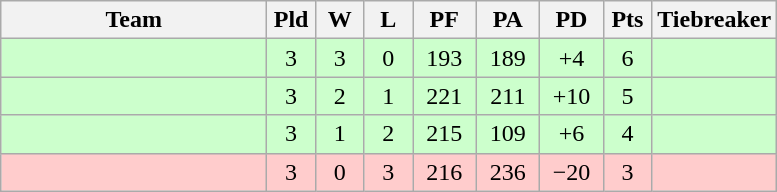<table class="wikitable" style="text-align:center;">
<tr>
<th width=170>Team</th>
<th width=25>Pld</th>
<th width=25>W</th>
<th width=25>L</th>
<th width=35>PF</th>
<th width=35>PA</th>
<th width=35>PD</th>
<th width=25>Pts</th>
<th width=50>Tiebreaker</th>
</tr>
<tr bgcolor=ccffcc>
<td align="left"></td>
<td>3</td>
<td>3</td>
<td>0</td>
<td>193</td>
<td>189</td>
<td>+4</td>
<td>6</td>
<td></td>
</tr>
<tr bgcolor=ccffcc>
<td align="left"></td>
<td>3</td>
<td>2</td>
<td>1</td>
<td>221</td>
<td>211</td>
<td>+10</td>
<td>5</td>
<td></td>
</tr>
<tr bgcolor=ccffcc>
<td align="left"></td>
<td>3</td>
<td>1</td>
<td>2</td>
<td>215</td>
<td>109</td>
<td>+6</td>
<td>4</td>
<td></td>
</tr>
<tr bgcolor=ffcccc>
<td align="left"></td>
<td>3</td>
<td>0</td>
<td>3</td>
<td>216</td>
<td>236</td>
<td>−20</td>
<td>3</td>
<td></td>
</tr>
</table>
